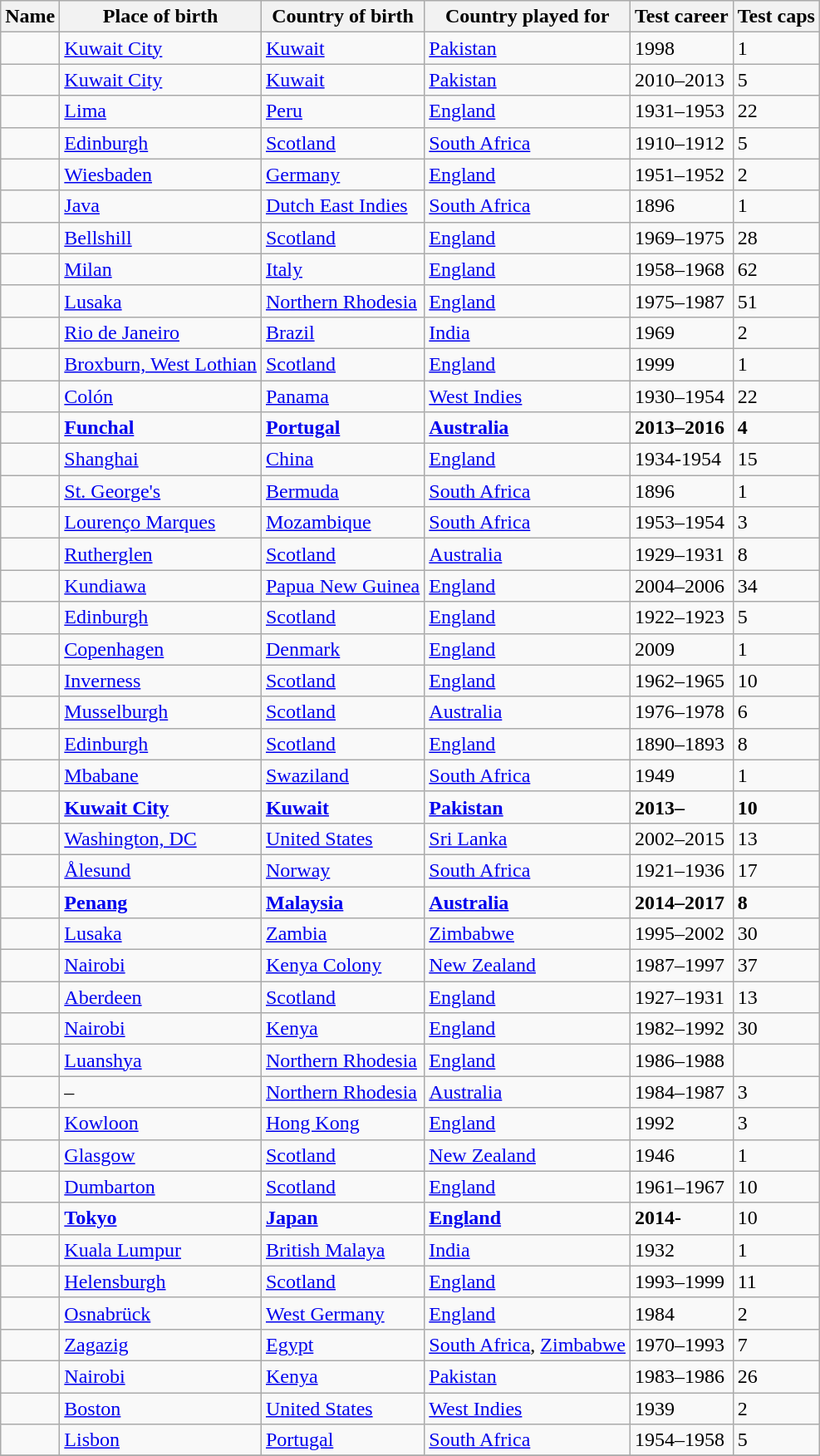<table class="wikitable sortable">
<tr>
<th>Name</th>
<th>Place of birth</th>
<th>Country of birth</th>
<th>Country played for</th>
<th>Test career</th>
<th>Test caps</th>
</tr>
<tr>
<td></td>
<td><a href='#'>Kuwait City</a></td>
<td><a href='#'>Kuwait</a></td>
<td><a href='#'>Pakistan</a></td>
<td>1998</td>
<td>1</td>
</tr>
<tr>
<td></td>
<td><a href='#'>Kuwait City</a></td>
<td><a href='#'>Kuwait</a></td>
<td><a href='#'>Pakistan</a></td>
<td>2010–2013</td>
<td>5</td>
</tr>
<tr>
<td></td>
<td><a href='#'>Lima</a></td>
<td><a href='#'>Peru</a></td>
<td><a href='#'>England</a></td>
<td>1931–1953</td>
<td>22</td>
</tr>
<tr>
<td></td>
<td><a href='#'>Edinburgh</a></td>
<td><a href='#'>Scotland</a></td>
<td><a href='#'>South Africa</a></td>
<td>1910–1912</td>
<td>5</td>
</tr>
<tr>
<td></td>
<td><a href='#'>Wiesbaden</a></td>
<td><a href='#'>Germany</a></td>
<td><a href='#'>England</a></td>
<td>1951–1952</td>
<td>2</td>
</tr>
<tr>
<td></td>
<td><a href='#'>Java</a></td>
<td><a href='#'>Dutch East Indies</a></td>
<td><a href='#'>South Africa</a></td>
<td>1896</td>
<td>1</td>
</tr>
<tr>
<td></td>
<td><a href='#'>Bellshill</a></td>
<td><a href='#'>Scotland</a></td>
<td><a href='#'>England</a></td>
<td>1969–1975</td>
<td>28</td>
</tr>
<tr>
<td></td>
<td><a href='#'>Milan</a></td>
<td><a href='#'>Italy</a></td>
<td><a href='#'>England</a></td>
<td>1958–1968</td>
<td>62</td>
</tr>
<tr>
<td></td>
<td><a href='#'>Lusaka</a></td>
<td><a href='#'>Northern Rhodesia</a></td>
<td><a href='#'>England</a></td>
<td>1975–1987</td>
<td>51</td>
</tr>
<tr>
<td></td>
<td><a href='#'>Rio de Janeiro</a></td>
<td><a href='#'>Brazil</a></td>
<td><a href='#'>India</a></td>
<td>1969</td>
<td>2</td>
</tr>
<tr>
<td></td>
<td><a href='#'>Broxburn, West Lothian</a></td>
<td><a href='#'>Scotland</a></td>
<td><a href='#'>England</a></td>
<td>1999</td>
<td>1</td>
</tr>
<tr>
<td></td>
<td><a href='#'>Colón</a></td>
<td><a href='#'>Panama</a></td>
<td><a href='#'>West Indies</a></td>
<td>1930–1954</td>
<td>22</td>
</tr>
<tr>
<td><strong></strong></td>
<td><strong><a href='#'>Funchal</a></strong></td>
<td><strong><a href='#'>Portugal</a></strong></td>
<td><strong><a href='#'>Australia</a></strong></td>
<td><strong>2013–2016</strong></td>
<td><strong>4</strong></td>
</tr>
<tr>
<td></td>
<td><a href='#'>Shanghai</a></td>
<td><a href='#'>China</a></td>
<td><a href='#'>England</a></td>
<td>1934-1954</td>
<td>15</td>
</tr>
<tr>
<td></td>
<td><a href='#'>St. George's</a></td>
<td><a href='#'>Bermuda</a></td>
<td><a href='#'>South Africa</a></td>
<td>1896</td>
<td>1</td>
</tr>
<tr>
<td></td>
<td><a href='#'>Lourenço Marques</a></td>
<td><a href='#'>Mozambique</a></td>
<td><a href='#'>South Africa</a></td>
<td>1953–1954</td>
<td>3</td>
</tr>
<tr>
<td></td>
<td><a href='#'>Rutherglen</a></td>
<td><a href='#'>Scotland</a></td>
<td><a href='#'>Australia</a></td>
<td>1929–1931</td>
<td>8</td>
</tr>
<tr>
<td></td>
<td><a href='#'>Kundiawa</a></td>
<td><a href='#'>Papua New Guinea</a></td>
<td><a href='#'>England</a></td>
<td>2004–2006</td>
<td>34</td>
</tr>
<tr>
<td></td>
<td><a href='#'>Edinburgh</a></td>
<td><a href='#'>Scotland</a></td>
<td><a href='#'>England</a></td>
<td>1922–1923</td>
<td>5</td>
</tr>
<tr>
<td></td>
<td><a href='#'>Copenhagen</a></td>
<td><a href='#'>Denmark</a></td>
<td><a href='#'>England</a></td>
<td>2009</td>
<td>1</td>
</tr>
<tr>
<td></td>
<td><a href='#'>Inverness</a></td>
<td><a href='#'>Scotland</a></td>
<td><a href='#'>England</a></td>
<td>1962–1965</td>
<td>10</td>
</tr>
<tr>
<td></td>
<td><a href='#'>Musselburgh</a></td>
<td><a href='#'>Scotland</a></td>
<td><a href='#'>Australia</a></td>
<td>1976–1978</td>
<td>6</td>
</tr>
<tr>
<td></td>
<td><a href='#'>Edinburgh</a></td>
<td><a href='#'>Scotland</a></td>
<td><a href='#'>England</a></td>
<td>1890–1893</td>
<td>8</td>
</tr>
<tr>
<td></td>
<td><a href='#'>Mbabane</a></td>
<td><a href='#'>Swaziland</a></td>
<td><a href='#'>South Africa</a></td>
<td>1949</td>
<td>1</td>
</tr>
<tr>
<td><strong></strong></td>
<td><strong><a href='#'>Kuwait City</a></strong></td>
<td><strong><a href='#'>Kuwait</a></strong></td>
<td><strong><a href='#'>Pakistan</a></strong></td>
<td><strong>2013–</strong></td>
<td><strong>10</strong></td>
</tr>
<tr>
<td></td>
<td><a href='#'>Washington, DC</a></td>
<td><a href='#'>United States</a></td>
<td><a href='#'>Sri Lanka</a></td>
<td>2002–2015</td>
<td>13</td>
</tr>
<tr>
<td></td>
<td><a href='#'>Ålesund</a></td>
<td><a href='#'>Norway</a></td>
<td><a href='#'>South Africa</a></td>
<td>1921–1936</td>
<td>17</td>
</tr>
<tr>
<td><strong></strong></td>
<td><strong><a href='#'>Penang</a></strong></td>
<td><strong><a href='#'>Malaysia</a></strong></td>
<td><strong><a href='#'>Australia</a></strong></td>
<td><strong>2014–2017</strong></td>
<td><strong>8</strong></td>
</tr>
<tr>
<td></td>
<td><a href='#'>Lusaka</a></td>
<td><a href='#'>Zambia</a></td>
<td><a href='#'>Zimbabwe</a></td>
<td>1995–2002</td>
<td>30</td>
</tr>
<tr>
<td></td>
<td><a href='#'>Nairobi</a></td>
<td><a href='#'>Kenya Colony</a></td>
<td><a href='#'>New Zealand</a></td>
<td>1987–1997</td>
<td>37</td>
</tr>
<tr>
<td></td>
<td><a href='#'>Aberdeen</a></td>
<td><a href='#'>Scotland</a></td>
<td><a href='#'>England</a></td>
<td>1927–1931</td>
<td>13</td>
</tr>
<tr>
<td></td>
<td><a href='#'>Nairobi</a></td>
<td><a href='#'>Kenya</a></td>
<td><a href='#'>England</a></td>
<td>1982–1992</td>
<td>30</td>
</tr>
<tr>
<td></td>
<td><a href='#'>Luanshya</a></td>
<td><a href='#'>Northern Rhodesia</a></td>
<td><a href='#'>England</a></td>
<td>1986–1988</td>
</tr>
<tr>
<td></td>
<td>–</td>
<td><a href='#'>Northern Rhodesia</a></td>
<td><a href='#'>Australia</a></td>
<td>1984–1987</td>
<td>3</td>
</tr>
<tr>
<td></td>
<td><a href='#'>Kowloon</a></td>
<td><a href='#'>Hong Kong</a></td>
<td><a href='#'>England</a></td>
<td>1992</td>
<td>3</td>
</tr>
<tr>
<td></td>
<td><a href='#'>Glasgow</a></td>
<td><a href='#'>Scotland</a></td>
<td><a href='#'>New Zealand</a></td>
<td>1946</td>
<td>1</td>
</tr>
<tr>
<td></td>
<td><a href='#'>Dumbarton</a></td>
<td><a href='#'>Scotland</a></td>
<td><a href='#'>England</a></td>
<td>1961–1967</td>
<td>10</td>
</tr>
<tr>
<td><strong></strong></td>
<td><strong><a href='#'>Tokyo</a></strong></td>
<td><strong><a href='#'>Japan</a></strong></td>
<td><strong><a href='#'>England</a></strong></td>
<td><strong>2014-</strong></td>
<td>10</td>
</tr>
<tr>
<td></td>
<td><a href='#'>Kuala Lumpur</a></td>
<td><a href='#'>British Malaya</a></td>
<td><a href='#'>India</a></td>
<td>1932</td>
<td>1</td>
</tr>
<tr>
<td></td>
<td><a href='#'>Helensburgh</a></td>
<td><a href='#'>Scotland</a></td>
<td><a href='#'>England</a></td>
<td>1993–1999</td>
<td>11</td>
</tr>
<tr>
<td></td>
<td><a href='#'>Osnabrück</a></td>
<td><a href='#'>West Germany</a></td>
<td><a href='#'>England</a></td>
<td>1984</td>
<td>2</td>
</tr>
<tr>
<td></td>
<td><a href='#'>Zagazig</a></td>
<td><a href='#'>Egypt</a></td>
<td><a href='#'>South Africa</a>, <a href='#'>Zimbabwe</a></td>
<td>1970–1993</td>
<td>7</td>
</tr>
<tr>
<td></td>
<td><a href='#'>Nairobi</a></td>
<td><a href='#'>Kenya</a></td>
<td><a href='#'>Pakistan</a></td>
<td>1983–1986</td>
<td>26</td>
</tr>
<tr>
<td></td>
<td><a href='#'>Boston</a></td>
<td><a href='#'>United States</a></td>
<td><a href='#'>West Indies</a></td>
<td>1939</td>
<td>2</td>
</tr>
<tr>
<td></td>
<td><a href='#'>Lisbon</a></td>
<td><a href='#'>Portugal</a></td>
<td><a href='#'>South Africa</a></td>
<td>1954–1958</td>
<td>5</td>
</tr>
<tr>
</tr>
</table>
